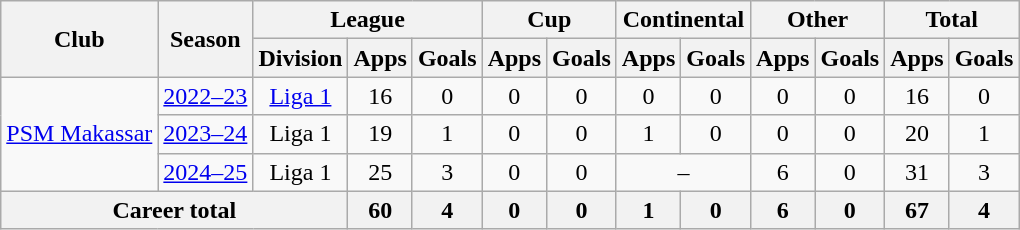<table class="wikitable" style="text-align: center">
<tr>
<th rowspan="2">Club</th>
<th rowspan="2">Season</th>
<th colspan="3">League</th>
<th colspan="2">Cup</th>
<th colspan="2">Continental</th>
<th colspan="2">Other</th>
<th colspan="2">Total</th>
</tr>
<tr>
<th>Division</th>
<th>Apps</th>
<th>Goals</th>
<th>Apps</th>
<th>Goals</th>
<th>Apps</th>
<th>Goals</th>
<th>Apps</th>
<th>Goals</th>
<th>Apps</th>
<th>Goals</th>
</tr>
<tr>
<td rowspan="3"><a href='#'>PSM Makassar</a></td>
<td><a href='#'>2022–23</a></td>
<td rowspan="1" valign="center"><a href='#'>Liga 1</a></td>
<td>16</td>
<td>0</td>
<td>0</td>
<td>0</td>
<td>0</td>
<td>0</td>
<td>0</td>
<td>0</td>
<td>16</td>
<td>0</td>
</tr>
<tr>
<td><a href='#'>2023–24</a></td>
<td>Liga 1</td>
<td>19</td>
<td>1</td>
<td>0</td>
<td>0</td>
<td>1</td>
<td>0</td>
<td>0</td>
<td>0</td>
<td>20</td>
<td>1</td>
</tr>
<tr>
<td><a href='#'>2024–25</a></td>
<td>Liga 1</td>
<td>25</td>
<td>3</td>
<td>0</td>
<td>0</td>
<td colspan="2">–</td>
<td>6</td>
<td>0</td>
<td>31</td>
<td>3</td>
</tr>
<tr>
<th colspan=3>Career total</th>
<th>60</th>
<th>4</th>
<th>0</th>
<th>0</th>
<th>1</th>
<th>0</th>
<th>6</th>
<th>0</th>
<th>67</th>
<th>4</th>
</tr>
</table>
